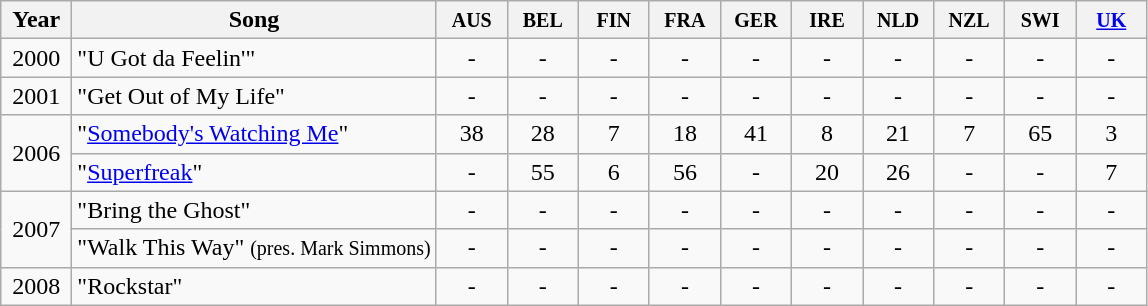<table class="wikitable">
<tr>
<th width="40">Year</th>
<th>Song</th>
<th width="40"><small>AUS</small><br></th>
<th width="40"><small>BEL</small></th>
<th width="40"><small>FIN</small></th>
<th width="40"><small>FRA</small></th>
<th width="40"><small>GER</small></th>
<th width="40"><small>IRE</small></th>
<th width="40"><small>NLD</small></th>
<th width="40"><small>NZL</small></th>
<th width="40"><small>SWI</small></th>
<th width="40"><small><a href='#'>UK</a></small></th>
</tr>
<tr>
<td align="center" rowspan=1>2000</td>
<td align="left">"U Got da Feelin'"</td>
<td align="center">-</td>
<td align="center">-</td>
<td align="center">-</td>
<td align="center">-</td>
<td align="center">-</td>
<td align="center">-</td>
<td align="center">-</td>
<td align="center">-</td>
<td align="center">-</td>
<td align="center">-</td>
</tr>
<tr>
<td align="center" rowspan=1>2001</td>
<td align="left">"Get Out of My Life"</td>
<td align="center">-</td>
<td align="center">-</td>
<td align="center">-</td>
<td align="center">-</td>
<td align="center">-</td>
<td align="center">-</td>
<td align="center">-</td>
<td align="center">-</td>
<td align="center">-</td>
<td align="center">-</td>
</tr>
<tr>
<td align="center" rowspan=2>2006</td>
<td align="left">"<a href='#'>Somebody's Watching Me</a>"</td>
<td align="center">38</td>
<td align="center">28</td>
<td align="center">7</td>
<td align="center">18</td>
<td align="center">41</td>
<td align="center">8</td>
<td align="center">21</td>
<td align="center">7</td>
<td align="center">65</td>
<td align="center">3</td>
</tr>
<tr>
<td align="left">"<a href='#'>Superfreak</a>"</td>
<td align="center">-</td>
<td align="center">55</td>
<td align="center">6</td>
<td align="center">56</td>
<td align="center">-</td>
<td align="center">20</td>
<td align="center">26</td>
<td align="center">-</td>
<td align="center">-</td>
<td align="center">7</td>
</tr>
<tr>
<td align="center" rowspan=2>2007</td>
<td align="left">"Bring the Ghost"</td>
<td align="center">-</td>
<td align="center">-</td>
<td align="center">-</td>
<td align="center">-</td>
<td align="center">-</td>
<td align="center">-</td>
<td align="center">-</td>
<td align="center">-</td>
<td align="center">-</td>
<td align="center">-</td>
</tr>
<tr>
<td align="left">"Walk This Way" <small>(pres. Mark Simmons)</small></td>
<td align="center">-</td>
<td align="center">-</td>
<td align="center">-</td>
<td align="center">-</td>
<td align="center">-</td>
<td align="center">-</td>
<td align="center">-</td>
<td align="center">-</td>
<td align="center">-</td>
<td align="center">-</td>
</tr>
<tr>
<td align="center" rowspan=1>2008</td>
<td align="left">"Rockstar"</td>
<td align="center">-</td>
<td align="center">-</td>
<td align="center">-</td>
<td align="center">-</td>
<td align="center">-</td>
<td align="center">-</td>
<td align="center">-</td>
<td align="center">-</td>
<td align="center">-</td>
<td align="center">-</td>
</tr>
</table>
